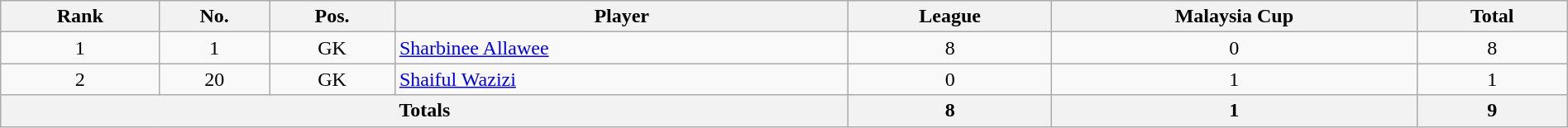<table class="wikitable sortable" style="text-align:center;width:100%;">
<tr>
<th>Rank</th>
<th>No.</th>
<th>Pos.</th>
<th>Player</th>
<th>League</th>
<th>Malaysia Cup</th>
<th>Total</th>
</tr>
<tr>
<td rowspan=1>1</td>
<td>1</td>
<td>GK</td>
<td align=left> <a href='#'>Sharbinee Allawee</a></td>
<td>8</td>
<td>0</td>
<td>8</td>
</tr>
<tr>
<td rowspan=1>2</td>
<td>20</td>
<td>GK</td>
<td align=left> <a href='#'>Shaiful Wazizi</a></td>
<td>0</td>
<td>1</td>
<td>1</td>
</tr>
<tr>
<th colspan=4><strong>Totals</strong></th>
<th>8</th>
<th><strong>1</strong></th>
<th><strong>9</strong></th>
</tr>
</table>
